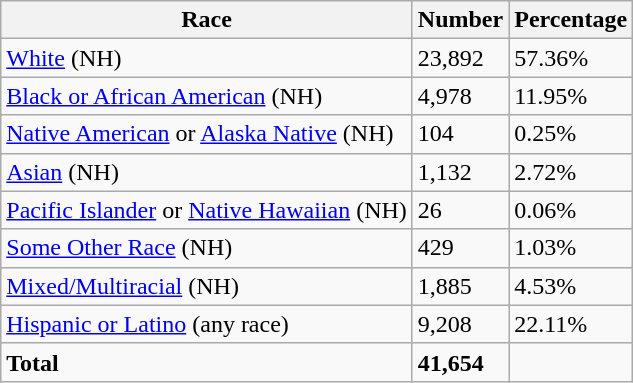<table class="wikitable">
<tr>
<th>Race</th>
<th>Number</th>
<th>Percentage</th>
</tr>
<tr>
<td><a href='#'>White</a> (NH)</td>
<td>23,892</td>
<td>57.36%</td>
</tr>
<tr>
<td><a href='#'>Black or African American</a> (NH)</td>
<td>4,978</td>
<td>11.95%</td>
</tr>
<tr>
<td><a href='#'>Native American</a> or <a href='#'>Alaska Native</a> (NH)</td>
<td>104</td>
<td>0.25%</td>
</tr>
<tr>
<td><a href='#'>Asian</a> (NH)</td>
<td>1,132</td>
<td>2.72%</td>
</tr>
<tr>
<td><a href='#'>Pacific Islander</a> or <a href='#'>Native Hawaiian</a> (NH)</td>
<td>26</td>
<td>0.06%</td>
</tr>
<tr>
<td><a href='#'>Some Other Race</a> (NH)</td>
<td>429</td>
<td>1.03%</td>
</tr>
<tr>
<td><a href='#'>Mixed/Multiracial</a> (NH)</td>
<td>1,885</td>
<td>4.53%</td>
</tr>
<tr>
<td><a href='#'>Hispanic or Latino</a> (any race)</td>
<td>9,208</td>
<td>22.11%</td>
</tr>
<tr>
<td><strong>Total</strong></td>
<td><strong>41,654</strong></td>
</tr>
</table>
